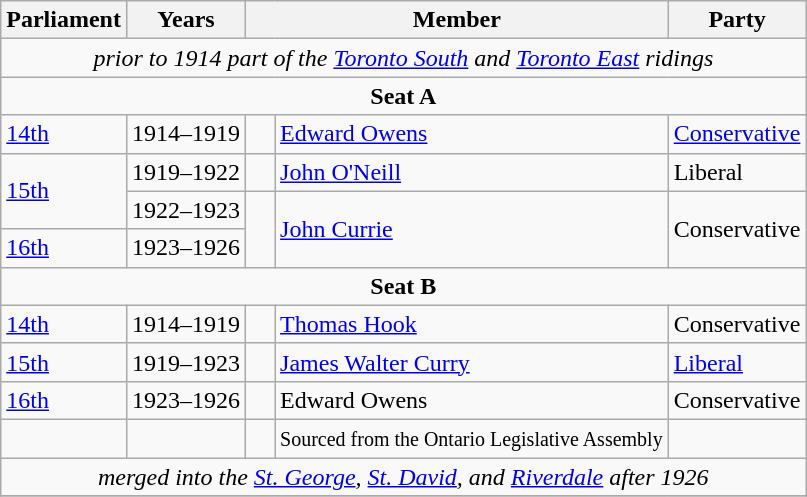<table class="wikitable">
<tr>
<th>Parliament</th>
<th>Years</th>
<th colspan="2">Member</th>
<th>Party</th>
</tr>
<tr>
<td colspan="5" align="center"><em>prior to 1914 part of the <a href='#'>Toronto South</a> and <a href='#'>Toronto East</a> ridings</em></td>
</tr>
<tr>
<td colspan="5" align="center"><strong>Seat A</strong></td>
</tr>
<tr>
<td><a href='#'>14th</a></td>
<td>1914–1919</td>
<td>   </td>
<td><a href='#'>Edward Owens</a></td>
<td><a href='#'>Conservative</a></td>
</tr>
<tr>
<td rowspan="2"><a href='#'>15th</a></td>
<td>1919–1922</td>
<td>   </td>
<td><a href='#'>John O'Neill</a></td>
<td>Liberal</td>
</tr>
<tr>
<td>1922–1923</td>
<td rowspan="2" >   </td>
<td rowspan="2"><a href='#'>John Currie</a></td>
<td rowspan="2">Conservative</td>
</tr>
<tr>
<td><a href='#'>16th</a></td>
<td>1923–1926</td>
</tr>
<tr>
<td colspan="5" align="center"><strong>Seat B</strong></td>
</tr>
<tr>
<td><a href='#'>14th</a></td>
<td>1914–1919</td>
<td>   </td>
<td><a href='#'>Thomas Hook</a></td>
<td>Conservative</td>
</tr>
<tr>
<td><a href='#'>15th</a></td>
<td>1919–1923</td>
<td>   </td>
<td><a href='#'>James Walter Curry</a></td>
<td><a href='#'>Liberal</a></td>
</tr>
<tr>
<td><a href='#'>16th</a></td>
<td>1923–1926</td>
<td>   </td>
<td>Edward Owens</td>
<td>Conservative</td>
</tr>
<tr>
<td></td>
<td></td>
<td></td>
<td><small>Sourced from the Ontario Legislative Assembly</small></td>
<td></td>
</tr>
<tr>
<td colspan="5" align="center"><em>merged into the <a href='#'>St. George</a>, <a href='#'>St. David</a>, and <a href='#'>Riverdale</a>  after 1926</em></td>
</tr>
<tr>
</tr>
</table>
